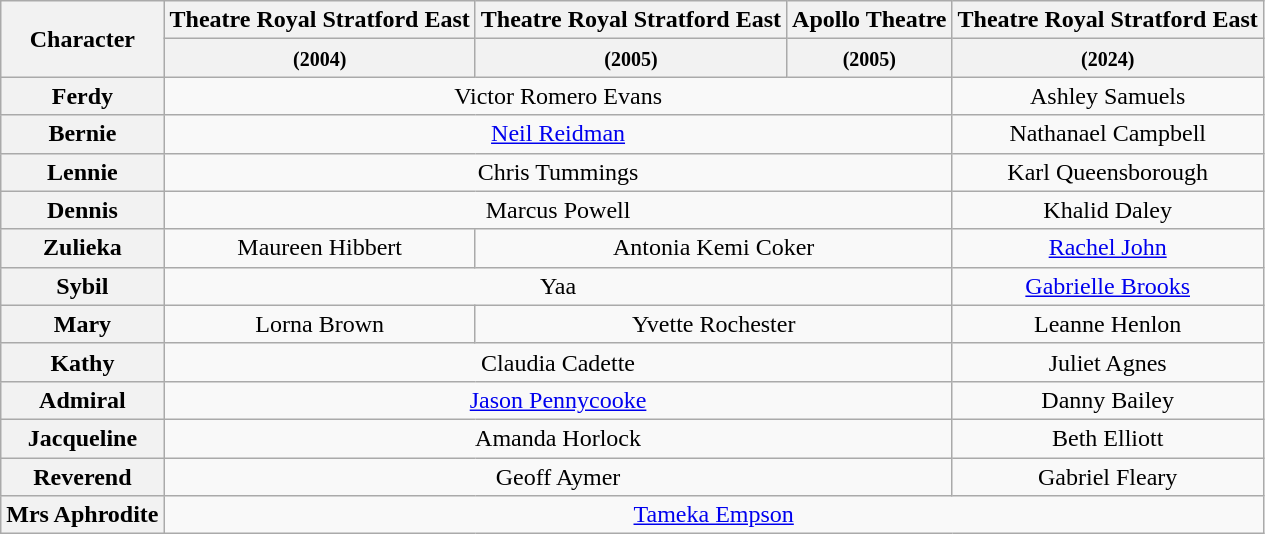<table class="wikitable">
<tr>
<th rowspan="2">Character</th>
<th>Theatre Royal Stratford East</th>
<th>Theatre Royal Stratford East</th>
<th>Apollo Theatre</th>
<th>Theatre Royal Stratford East</th>
</tr>
<tr>
<th><small>(2004)</small></th>
<th><small>(2005)</small></th>
<th><small>(2005)</small></th>
<th><small>(2024)</small></th>
</tr>
<tr>
<th>Ferdy</th>
<td colspan="3" align="center">Victor Romero Evans</td>
<td align="center">Ashley Samuels</td>
</tr>
<tr>
<th>Bernie</th>
<td colspan="3" align="center"><a href='#'>Neil Reidman</a></td>
<td align="center">Nathanael Campbell</td>
</tr>
<tr>
<th>Lennie</th>
<td colspan="3" align="center">Chris Tummings</td>
<td align="center">Karl Queensborough</td>
</tr>
<tr>
<th>Dennis</th>
<td colspan="3" align="center">Marcus Powell</td>
<td align="center">Khalid Daley</td>
</tr>
<tr>
<th>Zulieka</th>
<td align="center">Maureen Hibbert</td>
<td colspan="2" align="center">Antonia Kemi Coker</td>
<td align="center"><a href='#'>Rachel John</a></td>
</tr>
<tr>
<th>Sybil</th>
<td colspan="3" align="center">Yaa</td>
<td align="center"><a href='#'>Gabrielle Brooks</a></td>
</tr>
<tr>
<th>Mary</th>
<td align="center">Lorna Brown</td>
<td colspan="2" align="center">Yvette Rochester</td>
<td align="center">Leanne Henlon</td>
</tr>
<tr>
<th>Kathy</th>
<td colspan="3" align="center">Claudia Cadette</td>
<td align="center">Juliet Agnes</td>
</tr>
<tr>
<th>Admiral</th>
<td colspan="3" align="center"><a href='#'>Jason Pennycooke</a></td>
<td align="center">Danny Bailey</td>
</tr>
<tr>
<th>Jacqueline</th>
<td colspan="3" align="center">Amanda Horlock</td>
<td align="center">Beth Elliott</td>
</tr>
<tr>
<th>Reverend</th>
<td colspan="3" align="center">Geoff Aymer</td>
<td align="center">Gabriel Fleary</td>
</tr>
<tr>
<th>Mrs Aphrodite</th>
<td colspan="4" align="center"><a href='#'>Tameka Empson</a></td>
</tr>
</table>
